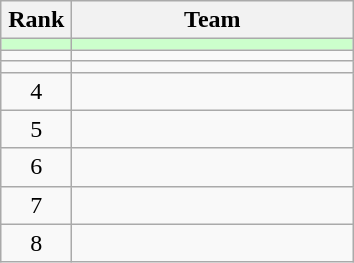<table class="wikitable">
<tr>
<th width=40>Rank</th>
<th width=180>Team</th>
</tr>
<tr bgcolor=#ccffcc>
<td align=center></td>
<td align=left></td>
</tr>
<tr>
<td align=center></td>
<td align=left></td>
</tr>
<tr>
<td align=center></td>
<td align=left></td>
</tr>
<tr>
<td align=center>4</td>
<td align=left></td>
</tr>
<tr>
<td align=center>5</td>
<td align=left></td>
</tr>
<tr>
<td align=center>6</td>
<td align=left></td>
</tr>
<tr>
<td align=center>7</td>
<td align=left></td>
</tr>
<tr>
<td align=center>8</td>
<td align=left></td>
</tr>
</table>
